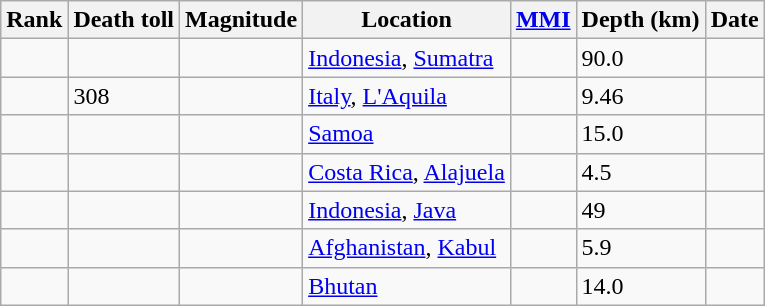<table class="sortable wikitable" style="font-size:100%;">
<tr>
<th>Rank</th>
<th>Death toll</th>
<th>Magnitude</th>
<th>Location</th>
<th><a href='#'>MMI</a></th>
<th>Depth (km)</th>
<th>Date</th>
</tr>
<tr>
<td></td>
<td></td>
<td></td>
<td> <a href='#'>Indonesia</a>, <a href='#'>Sumatra</a></td>
<td></td>
<td>90.0</td>
<td></td>
</tr>
<tr>
<td></td>
<td>308</td>
<td></td>
<td> <a href='#'>Italy</a>, <a href='#'>L'Aquila</a></td>
<td></td>
<td>9.46</td>
<td></td>
</tr>
<tr>
<td></td>
<td></td>
<td></td>
<td> <a href='#'>Samoa</a></td>
<td></td>
<td>15.0</td>
<td></td>
</tr>
<tr>
<td></td>
<td></td>
<td></td>
<td> <a href='#'>Costa Rica</a>, <a href='#'>Alajuela</a></td>
<td></td>
<td>4.5</td>
<td></td>
</tr>
<tr>
<td></td>
<td></td>
<td></td>
<td> <a href='#'>Indonesia</a>, <a href='#'>Java</a></td>
<td></td>
<td>49</td>
<td></td>
</tr>
<tr>
<td></td>
<td></td>
<td></td>
<td> <a href='#'>Afghanistan</a>, <a href='#'>Kabul</a></td>
<td></td>
<td>5.9</td>
<td></td>
</tr>
<tr>
<td></td>
<td></td>
<td></td>
<td> <a href='#'>Bhutan</a></td>
<td></td>
<td>14.0</td>
<td></td>
</tr>
</table>
